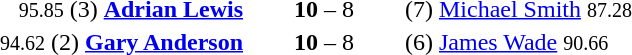<table style="text-align:center">
<tr>
<th width=223></th>
<th width=100></th>
<th width=223></th>
</tr>
<tr>
<td align=right><small><span>95.85</span></small> (3) <strong><a href='#'>Adrian Lewis</a></strong> </td>
<td><strong>10</strong> – 8</td>
<td align=left>(7)  <a href='#'>Michael Smith</a> <small><span>87.28</span></small></td>
</tr>
<tr>
<td align=right><small><span>94.62</span></small> (2) <strong><a href='#'>Gary Anderson</a></strong> </td>
<td><strong>10</strong> – 8</td>
<td align=left>(6)  <a href='#'>James Wade</a> <small><span>90.66</span></small></td>
</tr>
</table>
